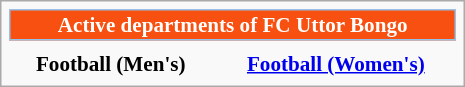<table class="infobox" style="font-size:88%; width:22em; text-align:center">
<tr>
<th colspan=3 style="font-size:100%; background-color:#F75010; color:#FFFFFF; border:1px solid #96C0E6; text-align:center;">Active departments of FC Uttor Bongo</th>
</tr>
<tr>
<th></th>
<th></th>
</tr>
<tr>
<th>Football (Men's)</th>
<th><a href='#'>Football (Women's)</a></th>
</tr>
</table>
